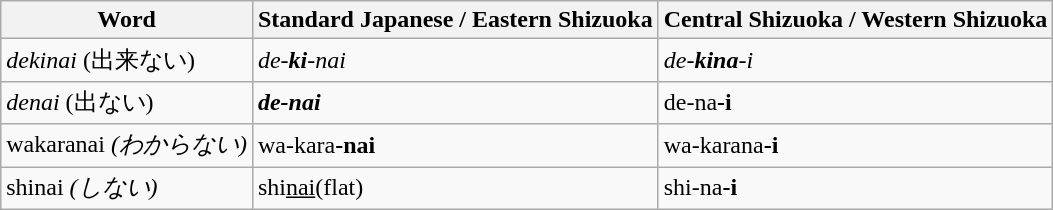<table class="wikitable">
<tr>
<th>Word</th>
<th>Standard Japanese / Eastern Shizuoka</th>
<th>Central Shizuoka / Western Shizuoka</th>
</tr>
<tr>
<td><em>dekinai</em> (出来ない)</td>
<td><em>de-<strong>ki</strong>-nai</em></td>
<td><em>de-<strong>kina</strong>-i</em></td>
</tr>
<tr>
<td><em>denai</em> (出ない)</td>
<td><strong><em>de-<strong>nai<em></td>
<td></em>de-</strong>na<strong>-i<em></td>
</tr>
<tr>
<td></em>wakaranai<em> (わからない)</td>
<td></em>wa-</strong>kara<strong>-nai<em></td>
<td></em>wa-</strong>karana<strong>-i<em></td>
</tr>
<tr>
<td></em>shinai<em> (しない)</td>
<td></em>shi<u>nai</u>(flat)<em></td>
<td></em>shi-</strong>na<strong>-i<em></td>
</tr>
</table>
